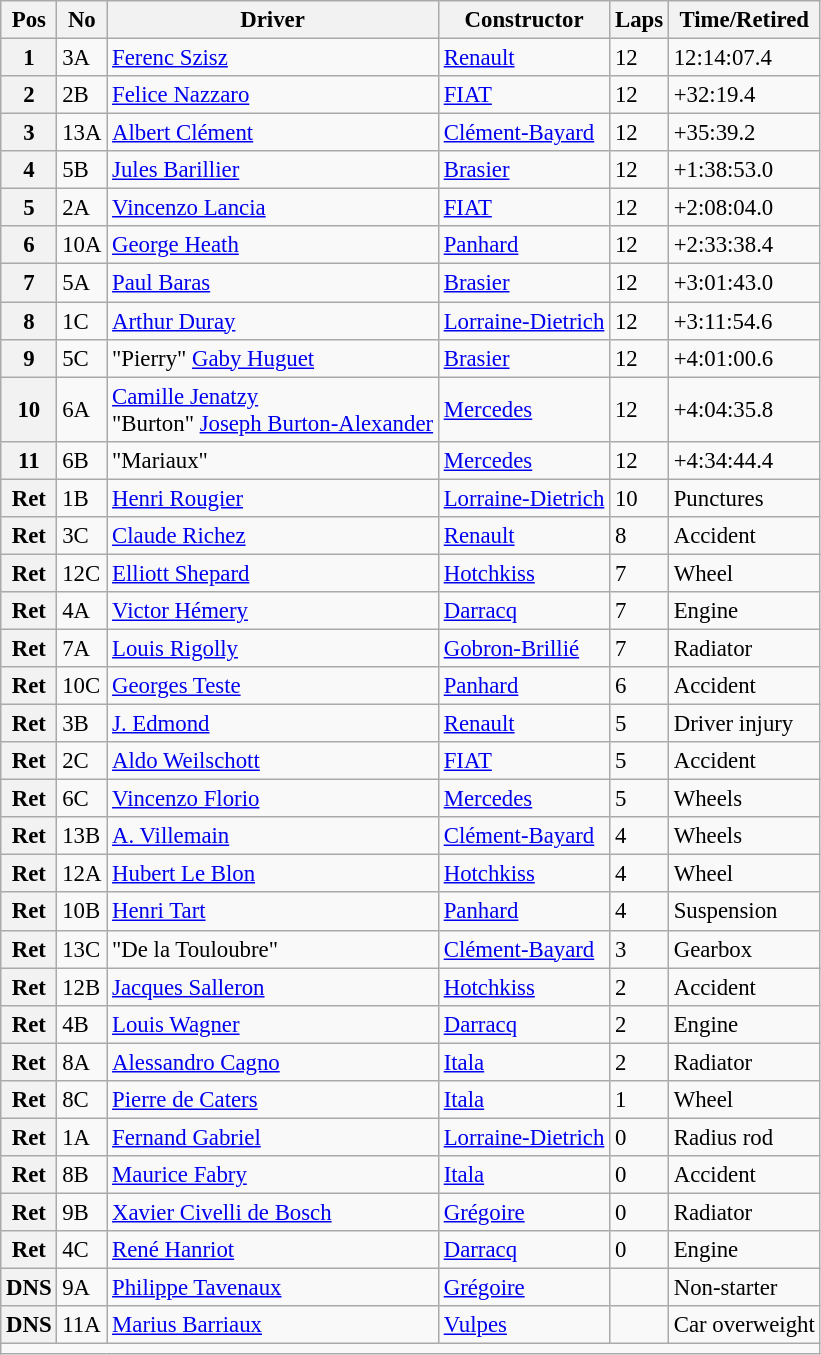<table class="wikitable" style="font-size: 95%;">
<tr>
<th>Pos</th>
<th>No</th>
<th>Driver</th>
<th>Constructor</th>
<th>Laps</th>
<th>Time/Retired</th>
</tr>
<tr>
<th>1</th>
<td>3A</td>
<td> <a href='#'>Ferenc Szisz</a> </td>
<td><a href='#'>Renault</a></td>
<td>12</td>
<td>12:14:07.4</td>
</tr>
<tr>
<th>2</th>
<td>2B</td>
<td> <a href='#'>Felice Nazzaro</a> </td>
<td><a href='#'>FIAT</a></td>
<td>12</td>
<td>+32:19.4</td>
</tr>
<tr>
<th>3</th>
<td>13A</td>
<td> <a href='#'>Albert Clément</a> </td>
<td><a href='#'>Clément-Bayard</a></td>
<td>12</td>
<td>+35:39.2</td>
</tr>
<tr>
<th>4</th>
<td>5B</td>
<td> <a href='#'>Jules Barillier</a> </td>
<td><a href='#'>Brasier</a></td>
<td>12</td>
<td>+1:38:53.0</td>
</tr>
<tr>
<th>5</th>
<td>2A</td>
<td> <a href='#'>Vincenzo Lancia</a> </td>
<td><a href='#'>FIAT</a></td>
<td>12</td>
<td>+2:08:04.0</td>
</tr>
<tr>
<th>6</th>
<td>10A</td>
<td> <a href='#'>George Heath</a> </td>
<td><a href='#'>Panhard</a></td>
<td>12</td>
<td>+2:33:38.4</td>
</tr>
<tr>
<th>7</th>
<td>5A</td>
<td> <a href='#'>Paul Baras</a> </td>
<td><a href='#'>Brasier</a></td>
<td>12</td>
<td>+3:01:43.0</td>
</tr>
<tr>
<th>8</th>
<td>1C</td>
<td> <a href='#'>Arthur Duray</a> </td>
<td><a href='#'>Lorraine-Dietrich</a></td>
<td>12</td>
<td>+3:11:54.6</td>
</tr>
<tr>
<th>9</th>
<td>5C</td>
<td> "Pierry" <a href='#'>Gaby Huguet</a> </td>
<td><a href='#'>Brasier</a></td>
<td>12</td>
<td>+4:01:00.6</td>
</tr>
<tr>
<th>10</th>
<td>6A</td>
<td> <a href='#'>Camille Jenatzy</a> <br> "Burton" <a href='#'>Joseph Burton-Alexander</a> </td>
<td><a href='#'>Mercedes</a></td>
<td>12</td>
<td>+4:04:35.8</td>
</tr>
<tr>
<th>11</th>
<td>6B</td>
<td> "Mariaux" </td>
<td><a href='#'>Mercedes</a></td>
<td>12</td>
<td>+4:34:44.4</td>
</tr>
<tr>
<th>Ret</th>
<td>1B</td>
<td> <a href='#'>Henri Rougier</a> </td>
<td><a href='#'>Lorraine-Dietrich</a></td>
<td>10</td>
<td>Punctures</td>
</tr>
<tr>
<th>Ret</th>
<td>3C</td>
<td> <a href='#'>Claude Richez</a> </td>
<td><a href='#'>Renault</a></td>
<td>8</td>
<td>Accident</td>
</tr>
<tr>
<th>Ret</th>
<td>12C</td>
<td> <a href='#'>Elliott Shepard</a> </td>
<td><a href='#'>Hotchkiss</a></td>
<td>7</td>
<td>Wheel</td>
</tr>
<tr>
<th>Ret</th>
<td>4A</td>
<td> <a href='#'>Victor Hémery</a> </td>
<td><a href='#'>Darracq</a></td>
<td>7</td>
<td>Engine</td>
</tr>
<tr>
<th>Ret</th>
<td>7A</td>
<td> <a href='#'>Louis Rigolly</a> </td>
<td><a href='#'>Gobron-Brillié</a></td>
<td>7</td>
<td>Radiator</td>
</tr>
<tr>
<th>Ret</th>
<td>10C</td>
<td> <a href='#'>Georges Teste</a> </td>
<td><a href='#'>Panhard</a></td>
<td>6</td>
<td>Accident</td>
</tr>
<tr>
<th>Ret</th>
<td>3B</td>
<td> <a href='#'>J. Edmond</a> </td>
<td><a href='#'>Renault</a></td>
<td>5</td>
<td>Driver injury</td>
</tr>
<tr>
<th>Ret</th>
<td>2C</td>
<td> <a href='#'>Aldo Weilschott</a> </td>
<td><a href='#'>FIAT</a></td>
<td>5</td>
<td>Accident</td>
</tr>
<tr>
<th>Ret</th>
<td>6C</td>
<td> <a href='#'>Vincenzo Florio</a> </td>
<td><a href='#'>Mercedes</a></td>
<td>5</td>
<td>Wheels</td>
</tr>
<tr>
<th>Ret</th>
<td>13B</td>
<td> <a href='#'>A. Villemain</a> </td>
<td><a href='#'>Clément-Bayard</a></td>
<td>4</td>
<td>Wheels</td>
</tr>
<tr>
<th>Ret</th>
<td>12A</td>
<td> <a href='#'>Hubert Le Blon</a> </td>
<td><a href='#'>Hotchkiss</a></td>
<td>4</td>
<td>Wheel</td>
</tr>
<tr>
<th>Ret</th>
<td>10B</td>
<td> <a href='#'>Henri Tart</a> </td>
<td><a href='#'>Panhard</a></td>
<td>4</td>
<td>Suspension</td>
</tr>
<tr>
<th>Ret</th>
<td>13C</td>
<td> "De la Touloubre" </td>
<td><a href='#'>Clément-Bayard</a></td>
<td>3</td>
<td>Gearbox</td>
</tr>
<tr>
<th>Ret</th>
<td>12B</td>
<td> <a href='#'>Jacques Salleron</a> </td>
<td><a href='#'>Hotchkiss</a></td>
<td>2</td>
<td>Accident</td>
</tr>
<tr>
<th>Ret</th>
<td>4B</td>
<td> <a href='#'>Louis Wagner</a> </td>
<td><a href='#'>Darracq</a></td>
<td>2</td>
<td>Engine</td>
</tr>
<tr>
<th>Ret</th>
<td>8A</td>
<td> <a href='#'>Alessandro Cagno</a> </td>
<td><a href='#'>Itala</a></td>
<td>2</td>
<td>Radiator</td>
</tr>
<tr>
<th>Ret</th>
<td>8C</td>
<td> <a href='#'>Pierre de Caters</a> </td>
<td><a href='#'>Itala</a></td>
<td>1</td>
<td>Wheel</td>
</tr>
<tr>
<th>Ret</th>
<td>1A</td>
<td> <a href='#'>Fernand Gabriel</a> </td>
<td><a href='#'>Lorraine-Dietrich</a></td>
<td>0</td>
<td>Radius rod</td>
</tr>
<tr>
<th>Ret</th>
<td>8B</td>
<td> <a href='#'>Maurice Fabry</a> </td>
<td><a href='#'>Itala</a></td>
<td>0</td>
<td>Accident</td>
</tr>
<tr>
<th>Ret</th>
<td>9B</td>
<td> <a href='#'>Xavier Civelli de Bosch</a> </td>
<td><a href='#'>Grégoire</a></td>
<td>0</td>
<td>Radiator</td>
</tr>
<tr>
<th>Ret</th>
<td>4C</td>
<td> <a href='#'>René Hanriot</a> </td>
<td><a href='#'>Darracq</a></td>
<td>0</td>
<td>Engine</td>
</tr>
<tr>
<th>DNS</th>
<td>9A</td>
<td> <a href='#'>Philippe Tavenaux</a> </td>
<td><a href='#'>Grégoire</a></td>
<td></td>
<td>Non-starter</td>
</tr>
<tr>
<th>DNS</th>
<td>11A</td>
<td> <a href='#'>Marius Barriaux</a> </td>
<td><a href='#'>Vulpes</a></td>
<td></td>
<td>Car overweight</td>
</tr>
<tr>
<td colspan="8"></td>
</tr>
</table>
